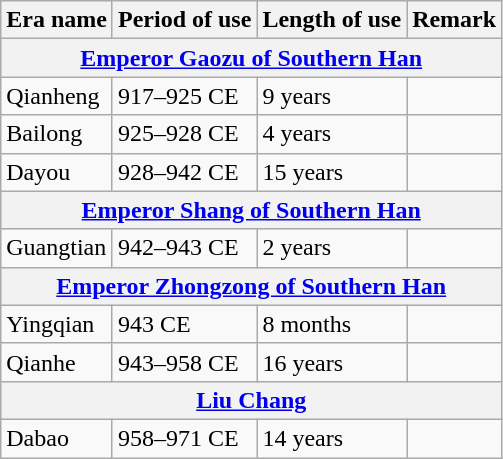<table class="wikitable">
<tr>
<th>Era name</th>
<th>Period of use</th>
<th>Length of use</th>
<th>Remark</th>
</tr>
<tr>
<th colspan="4"><a href='#'>Emperor Gaozu of Southern Han</a><br></th>
</tr>
<tr>
<td>Qianheng<br></td>
<td>917–925 CE</td>
<td>9 years</td>
<td></td>
</tr>
<tr>
<td>Bailong<br></td>
<td>925–928 CE</td>
<td>4 years</td>
<td></td>
</tr>
<tr>
<td>Dayou<br></td>
<td>928–942 CE</td>
<td>15 years</td>
<td></td>
</tr>
<tr>
<th colspan="4"><a href='#'>Emperor Shang of Southern Han</a><br></th>
</tr>
<tr>
<td>Guangtian<br></td>
<td>942–943 CE</td>
<td>2 years</td>
<td></td>
</tr>
<tr>
<th colspan="4"><a href='#'>Emperor Zhongzong of Southern Han</a><br></th>
</tr>
<tr>
<td>Yingqian<br></td>
<td>943 CE</td>
<td>8 months</td>
<td></td>
</tr>
<tr>
<td>Qianhe<br></td>
<td>943–958 CE</td>
<td>16 years</td>
<td></td>
</tr>
<tr>
<th colspan="4"><a href='#'>Liu Chang</a><br></th>
</tr>
<tr>
<td>Dabao<br></td>
<td>958–971 CE</td>
<td>14 years</td>
<td></td>
</tr>
</table>
